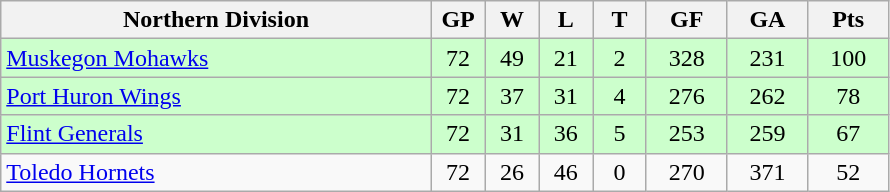<table class="wikitable">
<tr>
<th width="40%">Northern Division</th>
<th width="5%">GP</th>
<th width="5%">W</th>
<th width="5%">L</th>
<th width="5%">T</th>
<th width="7.5%">GF</th>
<th width="7.5%">GA</th>
<th width="7.5%">Pts</th>
</tr>
<tr align="center" bgcolor="#CCFFCC">
<td align="left"><a href='#'>Muskegon Mohawks</a></td>
<td>72</td>
<td>49</td>
<td>21</td>
<td>2</td>
<td>328</td>
<td>231</td>
<td>100</td>
</tr>
<tr align="center" bgcolor="#CCFFCC">
<td align="left"><a href='#'>Port Huron Wings</a></td>
<td>72</td>
<td>37</td>
<td>31</td>
<td>4</td>
<td>276</td>
<td>262</td>
<td>78</td>
</tr>
<tr align="center" bgcolor="#CCFFCC">
<td align="left"><a href='#'>Flint Generals</a></td>
<td>72</td>
<td>31</td>
<td>36</td>
<td>5</td>
<td>253</td>
<td>259</td>
<td>67</td>
</tr>
<tr align="center">
<td align="left"><a href='#'>Toledo Hornets</a></td>
<td>72</td>
<td>26</td>
<td>46</td>
<td>0</td>
<td>270</td>
<td>371</td>
<td>52</td>
</tr>
</table>
